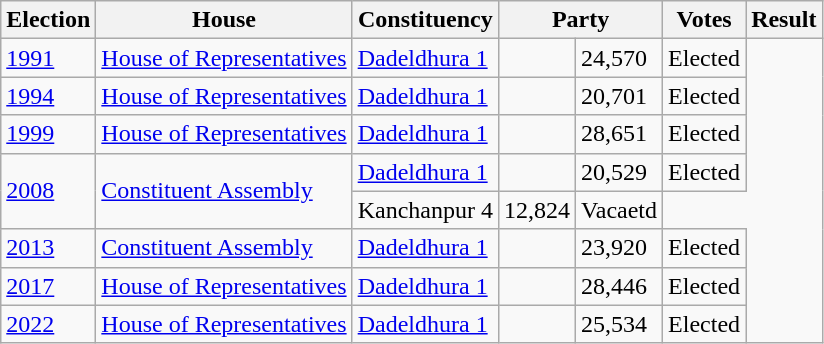<table class="wikitable">
<tr>
<th>Election</th>
<th>House</th>
<th>Constituency</th>
<th colspan="2">Party</th>
<th>Votes</th>
<th>Result</th>
</tr>
<tr>
<td><a href='#'>1991</a></td>
<td><a href='#'>House of Representatives</a></td>
<td><a href='#'>Dadeldhura 1</a></td>
<td></td>
<td>24,570</td>
<td> Elected</td>
</tr>
<tr>
<td><a href='#'>1994</a></td>
<td><a href='#'>House of Representatives</a></td>
<td><a href='#'>Dadeldhura 1</a></td>
<td></td>
<td>20,701</td>
<td> Elected</td>
</tr>
<tr>
<td><a href='#'>1999</a></td>
<td><a href='#'>House of Representatives</a></td>
<td><a href='#'>Dadeldhura 1</a></td>
<td></td>
<td>28,651</td>
<td> Elected</td>
</tr>
<tr>
<td rowspan="2"><a href='#'>2008</a></td>
<td rowspan="2"><a href='#'>Constituent Assembly</a></td>
<td><a href='#'>Dadeldhura 1</a></td>
<td></td>
<td>20,529</td>
<td> Elected</td>
</tr>
<tr>
<td>Kanchanpur 4</td>
<td>12,824</td>
<td> Vacaetd</td>
</tr>
<tr>
<td><a href='#'>2013</a></td>
<td><a href='#'>Constituent Assembly</a></td>
<td><a href='#'>Dadeldhura 1</a></td>
<td></td>
<td>23,920</td>
<td> Elected</td>
</tr>
<tr>
<td><a href='#'>2017</a></td>
<td><a href='#'>House of Representatives</a></td>
<td><a href='#'>Dadeldhura 1</a></td>
<td></td>
<td>28,446</td>
<td> Elected</td>
</tr>
<tr>
<td><a href='#'>2022</a></td>
<td><a href='#'>House of Representatives</a></td>
<td><a href='#'>Dadeldhura 1</a></td>
<td></td>
<td>25,534</td>
<td> Elected</td>
</tr>
</table>
